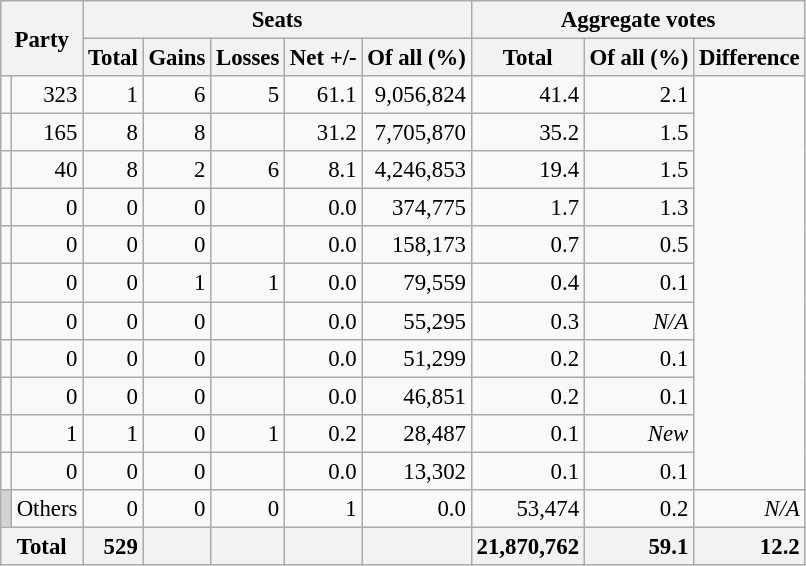<table class="wikitable sortable" style="text-align:right; font-size:95%;">
<tr>
<th colspan="2" rowspan="2">Party</th>
<th colspan="5">Seats</th>
<th colspan="3">Aggregate votes</th>
</tr>
<tr>
<th>Total</th>
<th>Gains</th>
<th>Losses</th>
<th>Net +/-</th>
<th>Of all (%)</th>
<th>Total</th>
<th>Of all (%)</th>
<th>Difference</th>
</tr>
<tr>
<td></td>
<td align=“right”>323</td>
<td align=“right”>1</td>
<td align=“right”>6</td>
<td align=“right”>5</td>
<td align=“right”>61.1</td>
<td align=“right”>9,056,824</td>
<td align=“right”>41.4</td>
<td align=“right”>2.1</td>
</tr>
<tr>
<td></td>
<td align=“right”>165</td>
<td align=“right”>8</td>
<td align=“right”>8</td>
<td align=“right”></td>
<td align=“right”>31.2</td>
<td align=“right”>7,705,870</td>
<td align=“right”>35.2</td>
<td align=“right”>1.5</td>
</tr>
<tr>
<td></td>
<td align=“right”>40</td>
<td align=“right”>8</td>
<td align=“right”>2</td>
<td align=“right”>6</td>
<td align=“right”>8.1</td>
<td align=“right”>4,246,853</td>
<td align=“right”>19.4</td>
<td align=“right”>1.5</td>
</tr>
<tr>
<td></td>
<td align=“right”>0</td>
<td align=“right”>0</td>
<td align=“right”>0</td>
<td align=“right”></td>
<td align=“right”>0.0</td>
<td align=“right”>374,775</td>
<td align=“right”>1.7</td>
<td align=“right”>1.3</td>
</tr>
<tr>
<td></td>
<td align=“right”>0</td>
<td align=“right”>0</td>
<td align=“right”>0</td>
<td align=“right”></td>
<td align=“right”>0.0</td>
<td align=“right”>158,173</td>
<td align=“right”>0.7</td>
<td align=“right”>0.5</td>
</tr>
<tr>
<td></td>
<td align=“right”>0</td>
<td align=“right”>0</td>
<td align=“right”>1</td>
<td align=“right”>1</td>
<td align=“right”>0.0</td>
<td align=“right”>79,559</td>
<td align=“right”>0.4</td>
<td align=“right”>0.1</td>
</tr>
<tr>
<td></td>
<td align=“right”>0</td>
<td align=“right”>0</td>
<td align=“right”>0</td>
<td align=“right”></td>
<td align=“right”>0.0</td>
<td align=“right”>55,295</td>
<td align=“right”>0.3</td>
<td align=“right”><em>N/A</em></td>
</tr>
<tr>
<td></td>
<td align=“right”>0</td>
<td align=“right”>0</td>
<td align=“right”>0</td>
<td align=“right”></td>
<td align=“right”>0.0</td>
<td align=“right”>51,299</td>
<td align=“right”>0.2</td>
<td align=“right”>0.1</td>
</tr>
<tr>
<td></td>
<td align=“right”>0</td>
<td align=“right”>0</td>
<td align=“right”>0</td>
<td align=“right”></td>
<td align=“right”>0.0</td>
<td align=“right”>46,851</td>
<td align=“right”>0.2</td>
<td align=“right”>0.1</td>
</tr>
<tr>
<td></td>
<td align=“right”>1</td>
<td align=“right”>1</td>
<td align=“right”>0</td>
<td align=“right”>1</td>
<td align=“right”>0.2</td>
<td align=“right”>28,487</td>
<td align=“right”>0.1</td>
<td align=“right”><em>New</em></td>
</tr>
<tr>
<td></td>
<td align=“right”>0</td>
<td align=“right”>0</td>
<td align=“right”>0</td>
<td align=“right”></td>
<td align=“right”>0.0</td>
<td align=“right”>13,302</td>
<td align=“right”>0.1</td>
<td align=“right”>0.1</td>
</tr>
<tr>
<td bgcolor="lightgrey"></td>
<td align=left>Others</td>
<td align=“right”>0</td>
<td align=“right”>0</td>
<td align=“right”>0</td>
<td align="right">1</td>
<td align=“right”>0.0</td>
<td align=“right”>53,474</td>
<td align=“right”>0.2</td>
<td align=“right”><em>N/A</em></td>
</tr>
<tr class="sortbottom">
<th colspan="2" style="background:#f2f2f2"><strong>Total</strong></th>
<td style="background:#f2f2f2;"><strong>529</strong></td>
<td style="background:#f2f2f2;"></td>
<td style="background:#f2f2f2;"></td>
<td style="background:#f2f2f2;"></td>
<td style="background:#f2f2f2;"></td>
<td style="background:#f2f2f2;"><strong>21,870,762</strong></td>
<td style="background:#f2f2f2;"><strong>59.1</strong></td>
<td style="background:#f2f2f2;"><strong>12.2</strong></td>
</tr>
</table>
